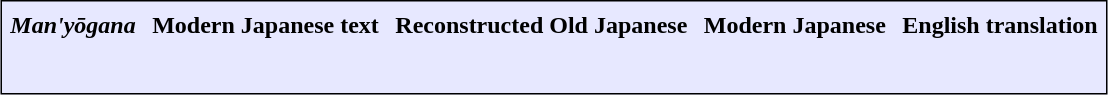<table align=center cellpadding="5" cellspacing="1" style="border:1px solid black; background-color:#e7e8ff;">
<tr align=center bgcolor=#d7a8ff>
</tr>
<tr>
<th><em>Man'yōgana</em></th>
<th>Modern Japanese text</th>
<th>Reconstructed Old Japanese</th>
<th>Modern Japanese</th>
<th>English translation</th>
</tr>
<tr valign=top>
<td><br></td>
<td><br></td>
<td><br></td>
<td><br></td>
<td><br></td>
</tr>
<tr>
</tr>
</table>
